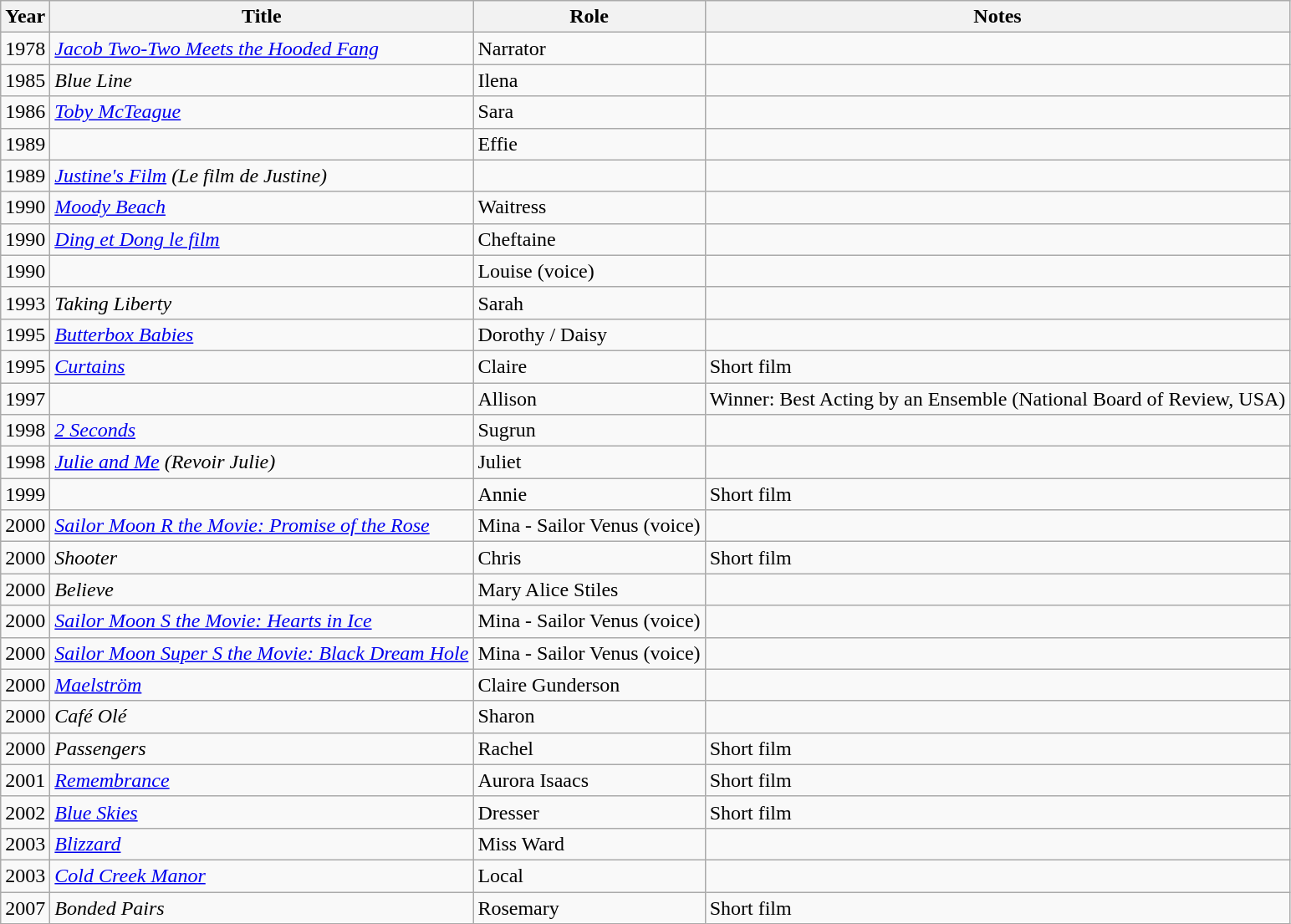<table class="wikitable sortable">
<tr>
<th>Year</th>
<th>Title</th>
<th>Role</th>
<th class="unsortable">Notes</th>
</tr>
<tr>
<td>1978</td>
<td><em><a href='#'>Jacob Two-Two Meets the Hooded Fang</a></em></td>
<td>Narrator</td>
<td></td>
</tr>
<tr>
<td>1985</td>
<td><em>Blue Line</em></td>
<td>Ilena</td>
<td></td>
</tr>
<tr>
<td>1986</td>
<td><em><a href='#'>Toby McTeague</a></em></td>
<td>Sara</td>
<td></td>
</tr>
<tr>
<td>1989</td>
<td><em></em></td>
<td>Effie</td>
<td></td>
</tr>
<tr>
<td>1989</td>
<td><em><a href='#'>Justine's Film</a> (Le film de Justine)</em></td>
<td></td>
<td></td>
</tr>
<tr>
<td>1990</td>
<td><em><a href='#'>Moody Beach</a></em></td>
<td>Waitress</td>
<td></td>
</tr>
<tr>
<td>1990</td>
<td><em><a href='#'>Ding et Dong le film</a></em></td>
<td>Cheftaine</td>
<td></td>
</tr>
<tr>
<td>1990</td>
<td><em></em></td>
<td>Louise (voice)</td>
<td></td>
</tr>
<tr>
<td>1993</td>
<td><em>Taking Liberty</em></td>
<td>Sarah</td>
<td></td>
</tr>
<tr>
<td>1995</td>
<td><em><a href='#'>Butterbox Babies</a></em></td>
<td>Dorothy / Daisy</td>
<td></td>
</tr>
<tr>
<td>1995</td>
<td><em><a href='#'>Curtains</a></em></td>
<td>Claire</td>
<td>Short film</td>
</tr>
<tr>
<td>1997</td>
<td><em></em></td>
<td>Allison</td>
<td>Winner: Best Acting by an Ensemble (National Board of Review, USA)</td>
</tr>
<tr>
<td>1998</td>
<td><em><a href='#'>2 Seconds</a></em></td>
<td>Sugrun</td>
<td></td>
</tr>
<tr>
<td>1998</td>
<td><em><a href='#'>Julie and Me</a> (Revoir Julie)</em></td>
<td>Juliet</td>
<td></td>
</tr>
<tr>
<td>1999</td>
<td><em></em></td>
<td>Annie</td>
<td>Short film</td>
</tr>
<tr>
<td>2000</td>
<td><em><a href='#'>Sailor Moon R the Movie: Promise of the Rose</a></em></td>
<td>Mina - Sailor Venus (voice)</td>
<td></td>
</tr>
<tr>
<td>2000</td>
<td><em>Shooter</em></td>
<td>Chris</td>
<td>Short film</td>
</tr>
<tr>
<td>2000</td>
<td><em>Believe</em></td>
<td>Mary Alice Stiles</td>
<td></td>
</tr>
<tr>
<td>2000</td>
<td><em><a href='#'>Sailor Moon S the Movie: Hearts in Ice</a></em></td>
<td>Mina - Sailor Venus (voice)</td>
<td></td>
</tr>
<tr>
<td>2000</td>
<td><em><a href='#'>Sailor Moon Super S the Movie: Black Dream Hole</a></em></td>
<td>Mina - Sailor Venus (voice)</td>
<td></td>
</tr>
<tr>
<td>2000</td>
<td><em><a href='#'>Maelström</a></em></td>
<td>Claire Gunderson</td>
<td></td>
</tr>
<tr>
<td>2000</td>
<td><em>Café Olé</em></td>
<td>Sharon</td>
<td></td>
</tr>
<tr>
<td>2000</td>
<td><em>Passengers</em></td>
<td>Rachel</td>
<td>Short film</td>
</tr>
<tr>
<td>2001</td>
<td><em><a href='#'>Remembrance</a></em></td>
<td>Aurora Isaacs</td>
<td>Short film</td>
</tr>
<tr>
<td>2002</td>
<td><em><a href='#'>Blue Skies</a></em></td>
<td>Dresser</td>
<td>Short film</td>
</tr>
<tr>
<td>2003</td>
<td><em><a href='#'>Blizzard</a></em></td>
<td>Miss Ward</td>
<td></td>
</tr>
<tr>
<td>2003</td>
<td><em><a href='#'>Cold Creek Manor</a></em></td>
<td>Local</td>
<td></td>
</tr>
<tr>
<td>2007</td>
<td><em>Bonded Pairs</em></td>
<td>Rosemary</td>
<td>Short film</td>
</tr>
</table>
